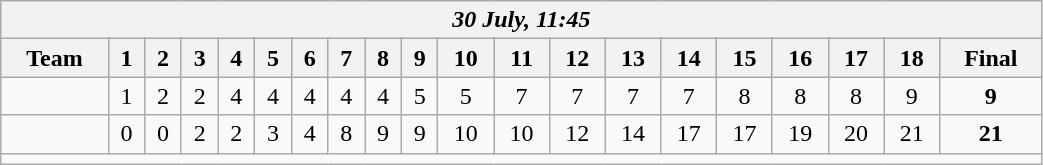<table class=wikitable style="text-align:center; width: 55%">
<tr>
<th colspan=20><em>30 July, 11:45</em></th>
</tr>
<tr>
<th>Team</th>
<th>1</th>
<th>2</th>
<th>3</th>
<th>4</th>
<th>5</th>
<th>6</th>
<th>7</th>
<th>8</th>
<th>9</th>
<th>10</th>
<th>11</th>
<th>12</th>
<th>13</th>
<th>14</th>
<th>15</th>
<th>16</th>
<th>17</th>
<th>18</th>
<th>Final</th>
</tr>
<tr>
<td align=left></td>
<td>1</td>
<td>2</td>
<td>2</td>
<td>4</td>
<td>4</td>
<td>4</td>
<td>4</td>
<td>4</td>
<td>5</td>
<td>5</td>
<td>7</td>
<td>7</td>
<td>7</td>
<td>7</td>
<td>8</td>
<td>8</td>
<td>8</td>
<td>9</td>
<td><strong>9</strong></td>
</tr>
<tr>
<td align=left><strong></strong></td>
<td>0</td>
<td>0</td>
<td>2</td>
<td>2</td>
<td>3</td>
<td>4</td>
<td>8</td>
<td>9</td>
<td>9</td>
<td>10</td>
<td>10</td>
<td>12</td>
<td>14</td>
<td>17</td>
<td>17</td>
<td>19</td>
<td>20</td>
<td>21</td>
<td><strong>21</strong></td>
</tr>
<tr>
<td colspan=20></td>
</tr>
</table>
